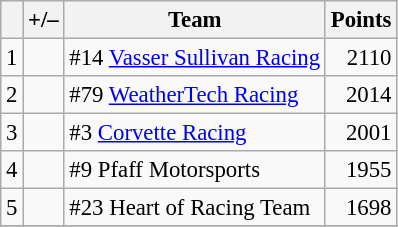<table class="wikitable" style="font-size: 95%;">
<tr>
<th scope="col"></th>
<th scope="col">+/–</th>
<th scope="col">Team</th>
<th scope="col">Points</th>
</tr>
<tr>
<td align=center>1</td>
<td align="left"></td>
<td> #14 <a href='#'>Vasser Sullivan Racing</a></td>
<td align=right>2110</td>
</tr>
<tr>
<td align=center>2</td>
<td align="left"></td>
<td> #79 <a href='#'>WeatherTech Racing</a></td>
<td align=right>2014</td>
</tr>
<tr>
<td align=center>3</td>
<td align="left"></td>
<td> #3 <a href='#'>Corvette Racing</a></td>
<td align=right>2001</td>
</tr>
<tr>
<td align=center>4</td>
<td align="left"></td>
<td> #9 Pfaff Motorsports</td>
<td align=right>1955</td>
</tr>
<tr>
<td align=center>5</td>
<td align="left"></td>
<td> #23 Heart of Racing Team</td>
<td align=right>1698</td>
</tr>
<tr>
</tr>
</table>
